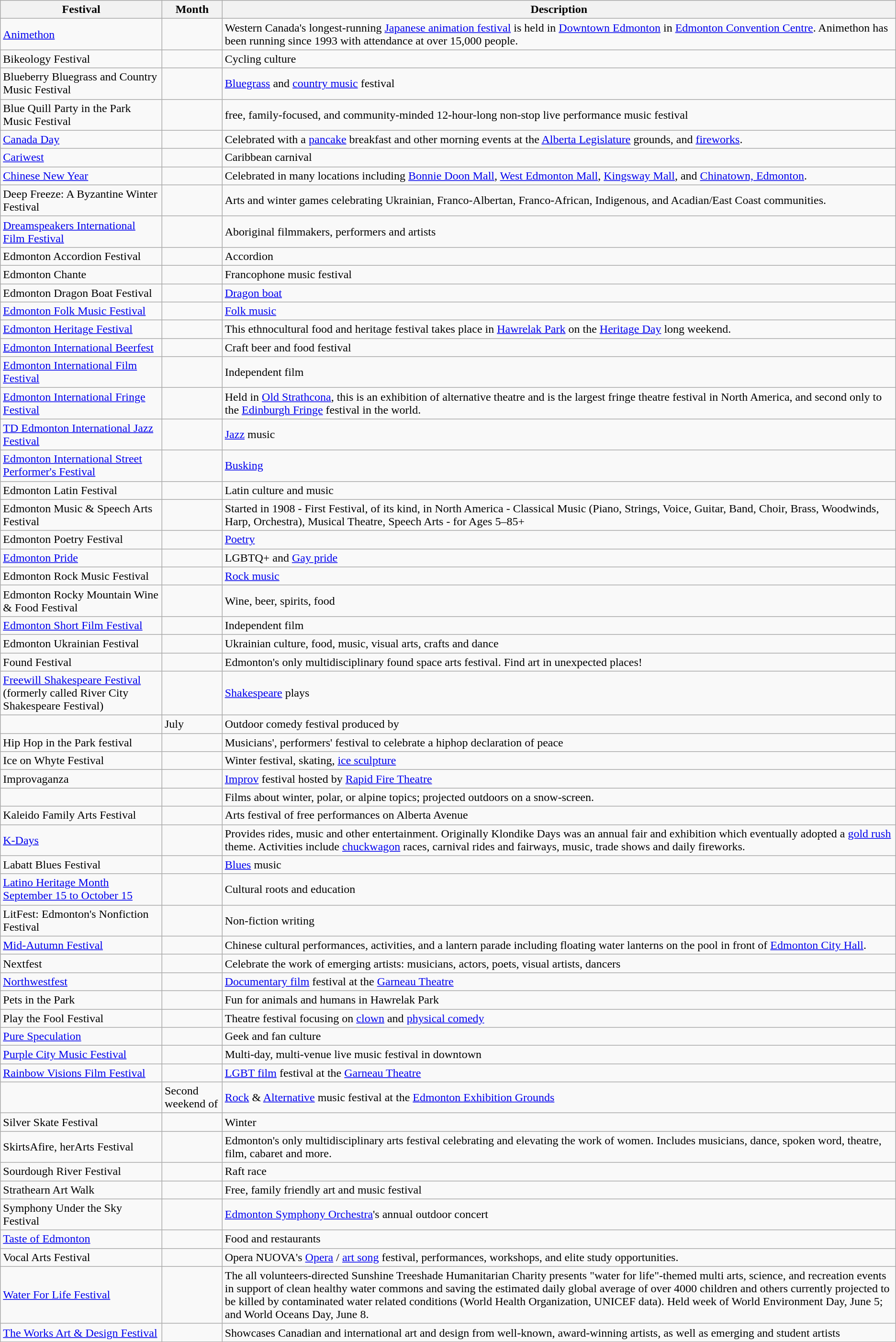<table class="wikitable sortable">
<tr>
<th>Festival</th>
<th>Month</th>
<th>Description</th>
</tr>
<tr>
<td><a href='#'>Animethon</a></td>
<td></td>
<td>Western Canada's longest-running <a href='#'>Japanese animation festival</a> is held in <a href='#'>Downtown Edmonton</a> in <a href='#'>Edmonton Convention Centre</a>. Animethon has been running since 1993 with attendance at over 15,000 people.</td>
</tr>
<tr>
<td>Bikeology Festival</td>
<td></td>
<td>Cycling culture</td>
</tr>
<tr>
<td>Blueberry Bluegrass and Country Music Festival</td>
<td></td>
<td><a href='#'>Bluegrass</a> and <a href='#'>country music</a> festival</td>
</tr>
<tr>
<td>Blue Quill Party in the Park Music Festival</td>
<td></td>
<td>free, family-focused, and community-minded 12-hour-long non-stop live performance music festival</td>
</tr>
<tr>
<td><a href='#'>Canada Day</a></td>
<td></td>
<td>Celebrated with a <a href='#'>pancake</a> breakfast and other morning events at the <a href='#'>Alberta Legislature</a> grounds, and <a href='#'>fireworks</a>.</td>
</tr>
<tr>
<td><a href='#'>Cariwest</a></td>
<td></td>
<td>Caribbean carnival</td>
</tr>
<tr>
<td><a href='#'>Chinese New Year</a></td>
<td></td>
<td>Celebrated in many locations including <a href='#'>Bonnie Doon Mall</a>, <a href='#'>West Edmonton Mall</a>, <a href='#'>Kingsway Mall</a>, and <a href='#'>Chinatown, Edmonton</a>.</td>
</tr>
<tr>
<td>Deep Freeze: A Byzantine Winter Festival</td>
<td></td>
<td>Arts and winter games celebrating Ukrainian, Franco-Albertan, Franco-African, Indigenous, and Acadian/East Coast communities.</td>
</tr>
<tr>
<td><a href='#'>Dreamspeakers International Film Festival</a></td>
<td></td>
<td>Aboriginal filmmakers, performers and artists</td>
</tr>
<tr JULY- 16th DANCING IN THE PARK>
<td>Edmonton Accordion Festival</td>
<td></td>
<td>Accordion</td>
</tr>
<tr>
<td>Edmonton Chante</td>
<td></td>
<td>Francophone music festival</td>
</tr>
<tr>
<td>Edmonton Dragon Boat Festival</td>
<td></td>
<td><a href='#'>Dragon boat</a></td>
</tr>
<tr>
<td><a href='#'>Edmonton Folk Music Festival</a></td>
<td></td>
<td><a href='#'>Folk music</a></td>
</tr>
<tr>
<td><a href='#'>Edmonton Heritage Festival</a></td>
<td></td>
<td>This ethnocultural food and heritage festival takes place in <a href='#'>Hawrelak Park</a> on the <a href='#'>Heritage Day</a> long weekend.</td>
</tr>
<tr>
<td><a href='#'>Edmonton International Beerfest</a></td>
<td></td>
<td>Craft beer and food festival</td>
</tr>
<tr>
<td><a href='#'>Edmonton International Film Festival</a></td>
<td></td>
<td>Independent film</td>
</tr>
<tr>
<td><a href='#'>Edmonton International Fringe Festival</a></td>
<td></td>
<td>Held in <a href='#'>Old Strathcona</a>, this is an exhibition of alternative theatre and is the largest fringe theatre festival in North America, and second only to the <a href='#'>Edinburgh Fringe</a> festival in the world.</td>
</tr>
<tr>
<td><a href='#'>TD Edmonton International Jazz Festival</a></td>
<td></td>
<td><a href='#'>Jazz</a> music</td>
</tr>
<tr>
<td><a href='#'>Edmonton International Street Performer's Festival</a></td>
<td></td>
<td><a href='#'>Busking</a></td>
</tr>
<tr>
<td>Edmonton Latin Festival</td>
<td></td>
<td>Latin culture and music</td>
</tr>
<tr>
<td>Edmonton Music & Speech Arts Festival</td>
<td></td>
<td>Started in 1908 - First Festival, of its kind, in North America - Classical Music (Piano, Strings, Voice, Guitar, Band, Choir, Brass, Woodwinds, Harp, Orchestra), Musical Theatre, Speech Arts - for Ages 5–85+</td>
</tr>
<tr>
<td>Edmonton Poetry Festival</td>
<td></td>
<td><a href='#'>Poetry</a></td>
</tr>
<tr>
<td><a href='#'>Edmonton Pride</a></td>
<td></td>
<td>LGBTQ+ and <a href='#'>Gay pride</a></td>
</tr>
<tr>
<td>Edmonton Rock Music Festival</td>
<td></td>
<td><a href='#'>Rock music</a></td>
</tr>
<tr>
<td>Edmonton Rocky Mountain Wine & Food Festival</td>
<td></td>
<td>Wine, beer, spirits, food</td>
</tr>
<tr>
<td><a href='#'>Edmonton Short Film Festival</a></td>
<td></td>
<td>Independent film</td>
</tr>
<tr>
<td>Edmonton Ukrainian Festival</td>
<td></td>
<td>Ukrainian culture, food, music, visual arts, crafts and dance</td>
</tr>
<tr>
<td>Found Festival</td>
<td></td>
<td>Edmonton's only multidisciplinary found space arts festival. Find art in unexpected places!</td>
</tr>
<tr>
<td><a href='#'>Freewill Shakespeare Festival</a> (formerly called River City Shakespeare Festival)</td>
<td></td>
<td><a href='#'>Shakespeare</a> plays</td>
</tr>
<tr>
<td></td>
<td>July</td>
<td>Outdoor comedy festival produced by </td>
</tr>
<tr>
<td>Hip Hop in the Park festival</td>
<td></td>
<td>Musicians', performers' festival to celebrate a hiphop declaration of peace</td>
</tr>
<tr>
<td>Ice on Whyte Festival</td>
<td></td>
<td>Winter festival, skating, <a href='#'>ice sculpture</a></td>
</tr>
<tr>
<td>Improvaganza</td>
<td></td>
<td><a href='#'>Improv</a> festival hosted by <a href='#'>Rapid Fire Theatre</a></td>
</tr>
<tr>
<td></td>
<td></td>
<td>Films about winter, polar, or alpine topics; projected outdoors on a snow-screen.</td>
</tr>
<tr>
<td>Kaleido Family Arts Festival</td>
<td></td>
<td>Arts festival of free performances on Alberta Avenue</td>
</tr>
<tr>
<td><a href='#'>K-Days</a></td>
<td></td>
<td>Provides rides, music and other entertainment. Originally Klondike Days was an annual fair and exhibition which eventually adopted a <a href='#'>gold rush</a> theme. Activities include <a href='#'>chuckwagon</a> races, carnival rides and fairways, music, trade shows and daily fireworks.</td>
</tr>
<tr>
<td>Labatt Blues Festival</td>
<td></td>
<td><a href='#'>Blues</a> music</td>
</tr>
<tr>
<td><a href='#'>Latino Heritage Month September 15 to October 15</a></td>
<td></td>
<td>Cultural roots and education</td>
</tr>
<tr>
<td>LitFest: Edmonton's Nonfiction Festival</td>
<td></td>
<td>Non-fiction writing</td>
</tr>
<tr>
<td><a href='#'>Mid-Autumn Festival</a></td>
<td></td>
<td>Chinese cultural performances, activities, and a lantern parade including floating water lanterns on the pool in front of <a href='#'>Edmonton City Hall</a>.</td>
</tr>
<tr>
<td>Nextfest</td>
<td></td>
<td>Celebrate the work of emerging artists:  musicians, actors, poets, visual artists, dancers</td>
</tr>
<tr>
<td><a href='#'>Northwestfest</a></td>
<td></td>
<td><a href='#'>Documentary film</a> festival at the <a href='#'>Garneau Theatre</a></td>
</tr>
<tr>
<td>Pets in the Park</td>
<td></td>
<td>Fun for animals and humans in Hawrelak Park</td>
</tr>
<tr>
<td>Play the Fool Festival</td>
<td></td>
<td>Theatre festival focusing on <a href='#'>clown</a> and <a href='#'>physical comedy</a></td>
</tr>
<tr>
<td><a href='#'>Pure Speculation</a></td>
<td></td>
<td>Geek and fan culture</td>
</tr>
<tr>
<td><a href='#'>Purple City Music Festival</a></td>
<td></td>
<td>Multi-day, multi-venue live music festival in downtown</td>
</tr>
<tr>
<td><a href='#'>Rainbow Visions Film Festival</a></td>
<td></td>
<td><a href='#'>LGBT film</a> festival at the <a href='#'>Garneau Theatre</a></td>
</tr>
<tr>
<td></td>
<td>Second weekend of </td>
<td><a href='#'>Rock</a> & <a href='#'>Alternative</a> music festival at the <a href='#'>Edmonton Exhibition Grounds</a></td>
</tr>
<tr>
<td>Silver Skate Festival</td>
<td></td>
<td>Winter</td>
</tr>
<tr>
<td>SkirtsAfire, herArts Festival</td>
<td></td>
<td>Edmonton's only multidisciplinary arts festival celebrating and elevating the work of women. Includes musicians, dance, spoken word, theatre, film, cabaret and more.</td>
</tr>
<tr>
<td>Sourdough River Festival</td>
<td></td>
<td>Raft race</td>
</tr>
<tr>
<td>Strathearn Art Walk</td>
<td></td>
<td>Free, family friendly art and music festival</td>
</tr>
<tr>
<td>Symphony Under the Sky Festival</td>
<td></td>
<td><a href='#'>Edmonton Symphony Orchestra</a>'s annual outdoor concert</td>
</tr>
<tr>
<td><a href='#'>Taste of Edmonton</a></td>
<td></td>
<td>Food and restaurants</td>
</tr>
<tr>
<td>Vocal Arts Festival</td>
<td></td>
<td>Opera NUOVA's <a href='#'>Opera</a> / <a href='#'>art song</a> festival, performances, workshops, and elite study opportunities.</td>
</tr>
<tr>
<td><a href='#'>Water For Life Festival</a></td>
<td></td>
<td>The all volunteers-directed Sunshine Treeshade Humanitarian Charity presents "water for life"-themed multi arts, science, and recreation events in support of clean healthy water commons and saving the estimated daily global average of over 4000 children and others currently projected to be killed by contaminated water related conditions (World Health Organization, UNICEF data). Held week of World Environment Day, June 5; and World Oceans Day, June 8.</td>
</tr>
<tr>
<td><a href='#'>The Works Art & Design Festival</a></td>
<td></td>
<td>Showcases Canadian and international art and design from well-known, award-winning artists, as well as emerging and student artists</td>
</tr>
</table>
